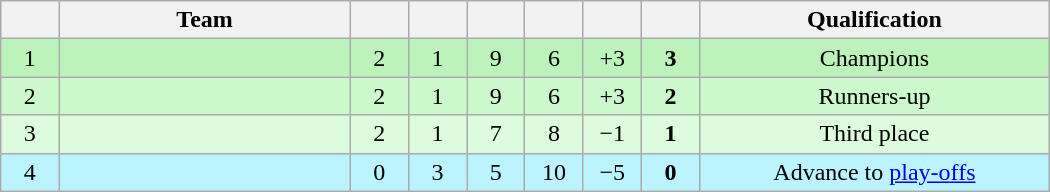<table class="wikitable" style="text-align:center" width="700">
<tr>
<th width="5%"></th>
<th width="25%">Team</th>
<th width="5%"></th>
<th width="5%"></th>
<th width="5%"></th>
<th width="5%"></th>
<th width="5%"></th>
<th width="5%"></th>
<th width="30%">Qualification</th>
</tr>
<tr bgcolor=#bbf3bb>
<td>1</td>
<td style="text-align:left"></td>
<td>2</td>
<td>1</td>
<td>9</td>
<td>6</td>
<td>+3</td>
<td><strong>3</strong></td>
<td>Champions</td>
</tr>
<tr bgcolor=#ccf9cc>
<td>2</td>
<td style="text-align:left"></td>
<td>2</td>
<td>1</td>
<td>9</td>
<td>6</td>
<td>+3</td>
<td><strong>2</strong></td>
<td>Runners-up</td>
</tr>
<tr bgcolor=#ddfcdd>
<td>3</td>
<td style="text-align:left"></td>
<td>2</td>
<td>1</td>
<td>7</td>
<td>8</td>
<td>−1</td>
<td><strong>1</strong></td>
<td>Third place</td>
</tr>
<tr bgcolor=#bbf3ff>
<td>4</td>
<td style="text-align:left"></td>
<td>0</td>
<td>3</td>
<td>5</td>
<td>10</td>
<td>−5</td>
<td><strong>0</strong></td>
<td>Advance to <a href='#'>play-offs</a></td>
</tr>
</table>
